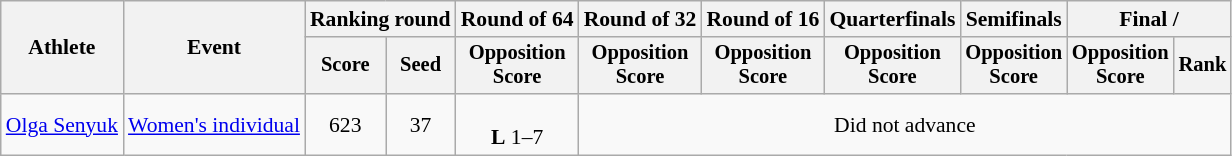<table class="wikitable" style="font-size:90%">
<tr>
<th rowspan=2>Athlete</th>
<th rowspan=2>Event</th>
<th colspan="2">Ranking round</th>
<th>Round of 64</th>
<th>Round of 32</th>
<th>Round of 16</th>
<th>Quarterfinals</th>
<th>Semifinals</th>
<th colspan="2">Final / </th>
</tr>
<tr style="font-size:95%">
<th>Score</th>
<th>Seed</th>
<th>Opposition<br>Score</th>
<th>Opposition<br>Score</th>
<th>Opposition<br>Score</th>
<th>Opposition<br>Score</th>
<th>Opposition<br>Score</th>
<th>Opposition<br>Score</th>
<th>Rank</th>
</tr>
<tr align=center>
<td align=left><a href='#'>Olga Senyuk</a></td>
<td align=left><a href='#'>Women's individual</a></td>
<td>623</td>
<td>37</td>
<td><br><strong>L</strong> 1–7</td>
<td colspan=6>Did not advance</td>
</tr>
</table>
